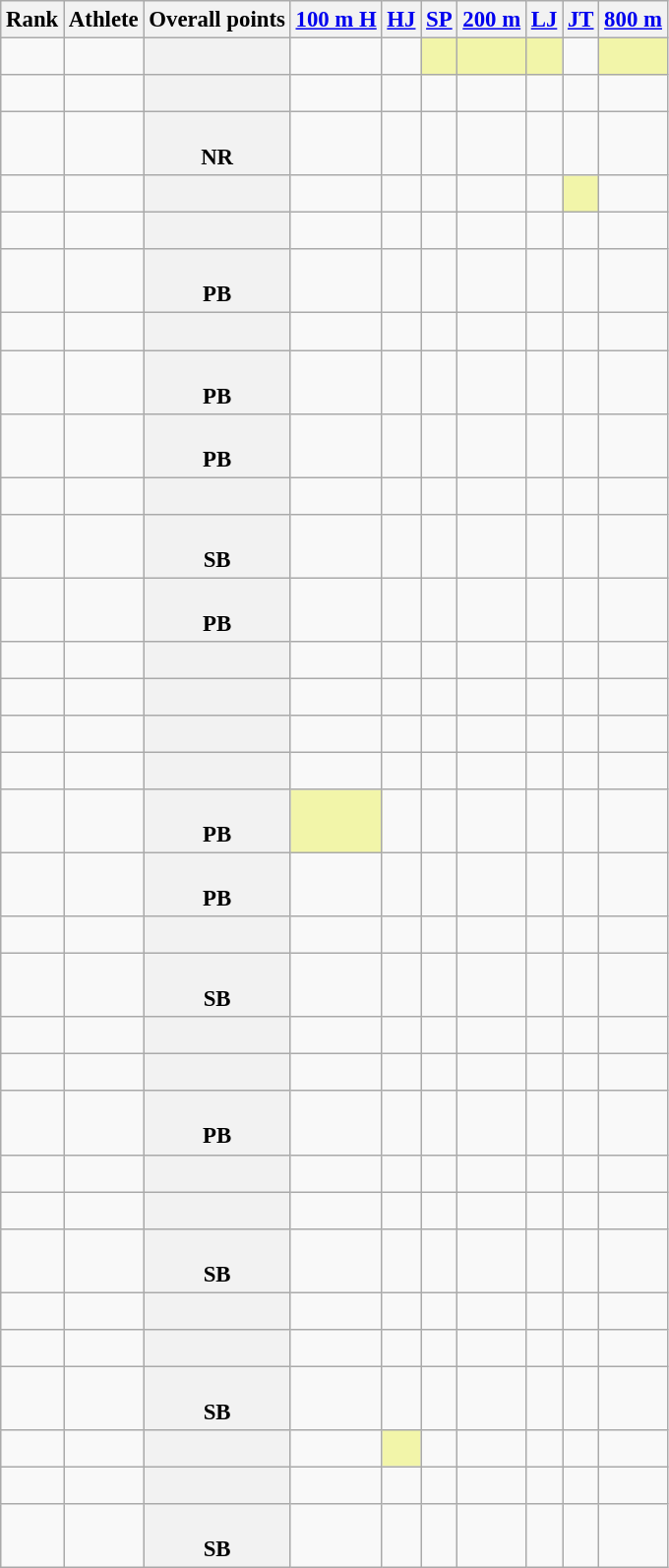<table class="wikitable sortable" style="font-size:95%;">
<tr>
<th>Rank</th>
<th>Athlete</th>
<th>Overall points</th>
<th><a href='#'>100 m H</a></th>
<th><a href='#'>HJ</a></th>
<th><a href='#'>SP</a></th>
<th><a href='#'>200 m</a></th>
<th><a href='#'>LJ</a></th>
<th><a href='#'>JT</a></th>
<th><a href='#'>800 m</a></th>
</tr>
<tr>
<td align=center></td>
<td align=left> <br></td>
<th></th>
<td></td>
<td></td>
<td bgcolor=#F2F5A9></td>
<td bgcolor=#F2F5A9></td>
<td bgcolor=#F2F5A9></td>
<td></td>
<td bgcolor=#F2F5A9></td>
</tr>
<tr>
<td align=center></td>
<td align=left> <br></td>
<th></th>
<td></td>
<td></td>
<td></td>
<td></td>
<td></td>
<td></td>
<td></td>
</tr>
<tr>
<td align=center></td>
<td align=left> <br></td>
<th> <br> <strong>NR</strong></th>
<td></td>
<td></td>
<td></td>
<td></td>
<td></td>
<td></td>
<td></td>
</tr>
<tr>
<td align=center></td>
<td align=left> <br></td>
<th></th>
<td></td>
<td></td>
<td></td>
<td></td>
<td></td>
<td bgcolor=#F2F5A9></td>
<td></td>
</tr>
<tr>
<td align=center></td>
<td align=left> <br></td>
<th></th>
<td></td>
<td></td>
<td></td>
<td></td>
<td></td>
<td></td>
<td></td>
</tr>
<tr>
<td align=center></td>
<td align=left> <br></td>
<th> <br> <strong>PB</strong></th>
<td></td>
<td></td>
<td></td>
<td></td>
<td></td>
<td></td>
<td></td>
</tr>
<tr>
<td align=center></td>
<td align=left> <br></td>
<th></th>
<td></td>
<td></td>
<td></td>
<td></td>
<td></td>
<td></td>
<td></td>
</tr>
<tr>
<td align=center></td>
<td align=left> <br></td>
<th> <br> <strong>PB</strong></th>
<td></td>
<td></td>
<td></td>
<td></td>
<td></td>
<td></td>
<td></td>
</tr>
<tr>
<td align=center></td>
<td align=left> <br></td>
<th> <br> <strong>PB</strong></th>
<td></td>
<td></td>
<td></td>
<td></td>
<td></td>
<td></td>
<td></td>
</tr>
<tr>
<td align=center></td>
<td align=left> <br></td>
<th></th>
<td></td>
<td></td>
<td></td>
<td></td>
<td></td>
<td></td>
<td></td>
</tr>
<tr>
<td align=center></td>
<td align=left> <br></td>
<th> <br> <strong>SB</strong></th>
<td></td>
<td></td>
<td></td>
<td></td>
<td></td>
<td></td>
<td></td>
</tr>
<tr>
<td align=center></td>
<td align=left> <br></td>
<th> <br> <strong>PB</strong></th>
<td></td>
<td></td>
<td></td>
<td></td>
<td></td>
<td></td>
<td></td>
</tr>
<tr>
<td align=center></td>
<td align=left> <br></td>
<th></th>
<td></td>
<td></td>
<td></td>
<td></td>
<td></td>
<td></td>
<td></td>
</tr>
<tr>
<td align=center></td>
<td align=left> <br></td>
<th></th>
<td></td>
<td></td>
<td></td>
<td></td>
<td></td>
<td></td>
<td></td>
</tr>
<tr>
<td align=center></td>
<td align=left> <br></td>
<th></th>
<td></td>
<td></td>
<td></td>
<td></td>
<td></td>
<td></td>
<td></td>
</tr>
<tr>
<td align=center></td>
<td align=left> <br></td>
<th></th>
<td></td>
<td></td>
<td></td>
<td></td>
<td></td>
<td></td>
<td></td>
</tr>
<tr>
<td align=center></td>
<td align=left> <br></td>
<th> <br> <strong>PB</strong></th>
<td bgcolor=#F2F5A9></td>
<td></td>
<td></td>
<td></td>
<td></td>
<td></td>
<td></td>
</tr>
<tr>
<td align=center></td>
<td align=left> <br></td>
<th> <br> <strong>PB</strong></th>
<td></td>
<td></td>
<td></td>
<td></td>
<td></td>
<td></td>
<td></td>
</tr>
<tr>
<td align=center></td>
<td align=left> <br></td>
<th></th>
<td></td>
<td></td>
<td></td>
<td></td>
<td></td>
<td></td>
<td></td>
</tr>
<tr>
<td align=center></td>
<td align=left> <br></td>
<th> <br> <strong>SB</strong></th>
<td></td>
<td></td>
<td></td>
<td></td>
<td></td>
<td></td>
<td></td>
</tr>
<tr>
<td align=center></td>
<td align=left> <br></td>
<th></th>
<td></td>
<td></td>
<td></td>
<td></td>
<td></td>
<td></td>
<td></td>
</tr>
<tr>
<td align=center></td>
<td align=left> <br></td>
<th></th>
<td></td>
<td></td>
<td></td>
<td></td>
<td></td>
<td></td>
<td></td>
</tr>
<tr>
<td align=center></td>
<td align=left> <br></td>
<th> <br> <strong>PB</strong></th>
<td></td>
<td></td>
<td></td>
<td></td>
<td></td>
<td></td>
<td></td>
</tr>
<tr>
<td align=center></td>
<td align=left> <br></td>
<th></th>
<td></td>
<td></td>
<td></td>
<td></td>
<td></td>
<td></td>
<td></td>
</tr>
<tr>
<td align=center></td>
<td align=left> <br></td>
<th></th>
<td></td>
<td></td>
<td></td>
<td></td>
<td></td>
<td></td>
<td></td>
</tr>
<tr>
<td align=center></td>
<td align=left> <br></td>
<th> <br> <strong>SB</strong></th>
<td></td>
<td></td>
<td></td>
<td></td>
<td></td>
<td></td>
<td></td>
</tr>
<tr>
<td align=center></td>
<td align=left> <br></td>
<th></th>
<td></td>
<td></td>
<td></td>
<td></td>
<td></td>
<td></td>
<td></td>
</tr>
<tr>
<td align=center></td>
<td align=left> <br></td>
<th></th>
<td></td>
<td></td>
<td></td>
<td></td>
<td></td>
<td></td>
<td></td>
</tr>
<tr>
<td align=center></td>
<td align=left> <br></td>
<th> <br> <strong>SB</strong></th>
<td></td>
<td></td>
<td></td>
<td></td>
<td></td>
<td></td>
<td></td>
</tr>
<tr>
<td align=center></td>
<td align=left> <br></td>
<th></th>
<td></td>
<td bgcolor=#F2F5A9></td>
<td></td>
<td></td>
<td></td>
<td></td>
<td></td>
</tr>
<tr>
<td align=center></td>
<td align=left> <br></td>
<th></th>
<td></td>
<td></td>
<td></td>
<td></td>
<td></td>
<td></td>
<td></td>
</tr>
<tr>
<td align=center></td>
<td align=left> <br></td>
<th> <br> <strong>SB</strong></th>
<td></td>
<td></td>
<td></td>
<td></td>
<td></td>
<td></td>
<td></td>
</tr>
</table>
